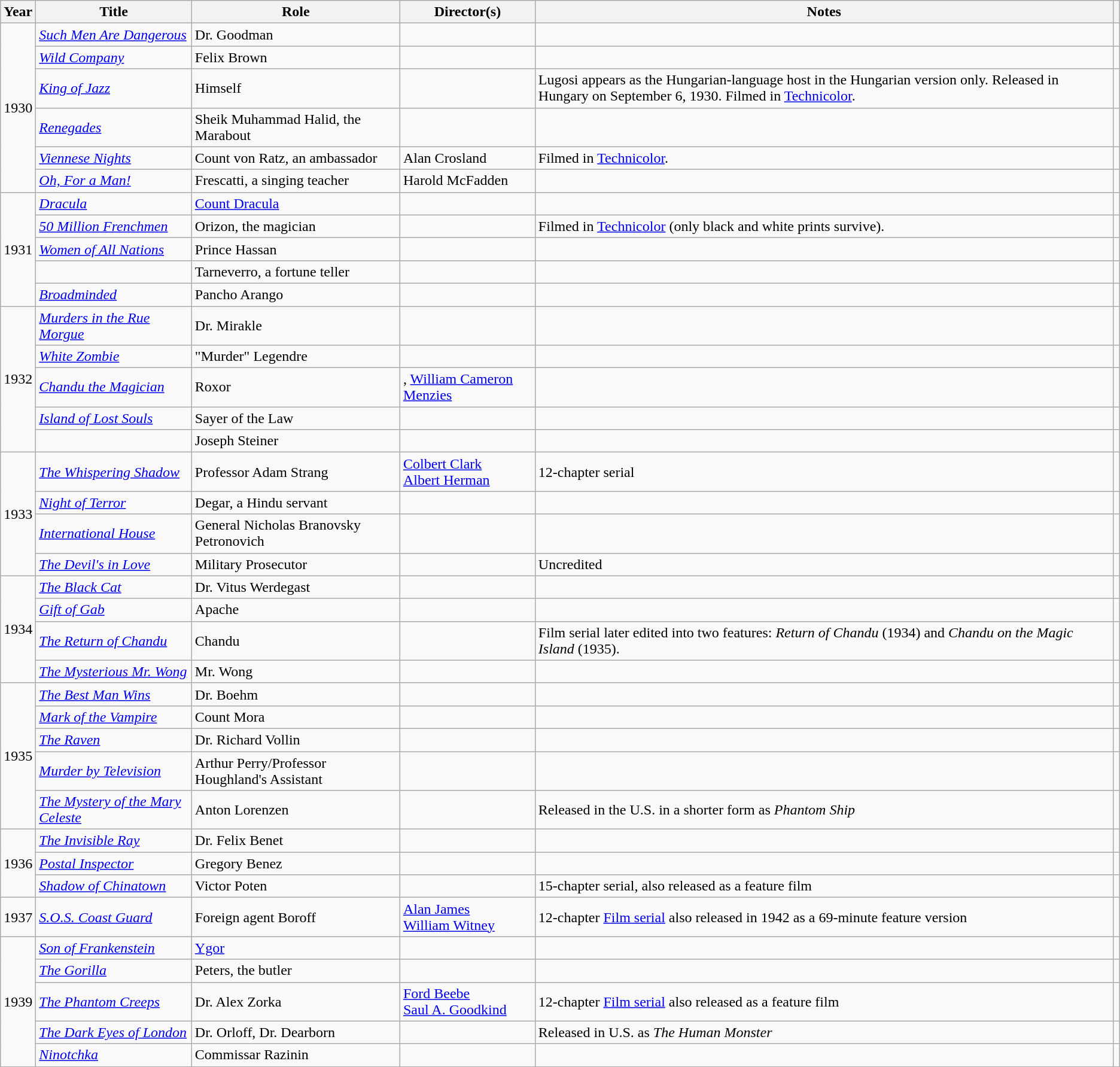<table class="wikitable plainrowheaders sortable">
<tr>
<th scope="col">Year</th>
<th scope="col">Title</th>
<th scope="col">Role</th>
<th scope="col">Director(s)</th>
<th scope="col" class="unsortable">Notes</th>
<th scope=col class="unsortable"></th>
</tr>
<tr>
<td rowspan="6">1930</td>
<td><em><a href='#'>Such Men Are Dangerous</a></em></td>
<td>Dr. Goodman</td>
<td></td>
<td></td>
<td style="text-align:center;"></td>
</tr>
<tr>
<td><em><a href='#'>Wild Company</a></em></td>
<td>Felix Brown</td>
<td></td>
<td></td>
<td style="text-align:center;"></td>
</tr>
<tr>
<td><em><a href='#'>King of Jazz</a></em></td>
<td>Himself</td>
<td></td>
<td>Lugosi appears as the Hungarian-language host in the Hungarian version only. Released in Hungary on September 6, 1930. Filmed in <a href='#'>Technicolor</a>.</td>
<td style="text-align:center;"></td>
</tr>
<tr>
<td><em><a href='#'>Renegades</a></em></td>
<td>Sheik Muhammad Halid, the Marabout</td>
<td></td>
<td></td>
<td style="text-align:center;"></td>
</tr>
<tr>
<td><em><a href='#'>Viennese Nights</a></em></td>
<td>Count von Ratz, an ambassador</td>
<td>Alan Crosland</td>
<td>Filmed in <a href='#'>Technicolor</a>.</td>
<td style="text-align:center;"></td>
</tr>
<tr>
<td><em><a href='#'>Oh, For a Man!</a></em></td>
<td>Frescatti, a singing teacher</td>
<td>Harold McFadden</td>
<td></td>
<td style="text-align:center;"></td>
</tr>
<tr>
<td rowspan="5">1931 </td>
<td><em><a href='#'>Dracula</a></em></td>
<td><a href='#'>Count Dracula</a></td>
<td></td>
<td></td>
<td style="text-align:center;"></td>
</tr>
<tr>
<td><em><a href='#'>50 Million Frenchmen</a></em></td>
<td>Orizon, the magician</td>
<td></td>
<td>Filmed in <a href='#'>Technicolor</a> (only black and white prints survive).</td>
<td style="text-align:center;"></td>
</tr>
<tr>
<td><em><a href='#'>Women of All Nations</a></em></td>
<td>Prince Hassan</td>
<td></td>
<td></td>
<td style="text-align:center;"></td>
</tr>
<tr>
<td></td>
<td>Tarneverro, a fortune teller</td>
<td></td>
<td></td>
<td style="text-align:center;"></td>
</tr>
<tr>
<td><em><a href='#'>Broadminded</a></em></td>
<td>Pancho Arango</td>
<td></td>
<td></td>
<td style="text-align:center;"></td>
</tr>
<tr>
<td rowspan="5">1932</td>
<td><em><a href='#'>Murders in the Rue Morgue</a></em></td>
<td>Dr. Mirakle</td>
<td></td>
<td></td>
<td style="text-align:center;"></td>
</tr>
<tr>
<td><em><a href='#'>White Zombie</a></em></td>
<td>"Murder" Legendre</td>
<td></td>
<td></td>
<td style="text-align:center;"></td>
</tr>
<tr>
<td><em><a href='#'>Chandu the Magician</a></em></td>
<td>Roxor</td>
<td>, <a href='#'>William Cameron Menzies</a></td>
<td></td>
<td style="text-align:center;"></td>
</tr>
<tr>
<td><em><a href='#'>Island of Lost Souls</a></em></td>
<td>Sayer of the Law</td>
<td></td>
<td></td>
<td style="text-align:center;"></td>
</tr>
<tr>
<td></td>
<td>Joseph Steiner</td>
<td></td>
<td></td>
<td style="text-align:center;"> </td>
</tr>
<tr>
<td rowspan="4">1933</td>
<td><em><a href='#'>The Whispering Shadow</a></em></td>
<td>Professor Adam Strang</td>
<td><a href='#'>Colbert Clark</a><br><a href='#'>Albert Herman</a></td>
<td>12-chapter serial</td>
<td></td>
</tr>
<tr>
<td><em><a href='#'>Night of Terror</a></em></td>
<td>Degar, a Hindu servant</td>
<td></td>
<td></td>
<td></td>
</tr>
<tr>
<td><em><a href='#'>International House</a></em></td>
<td>General Nicholas Branovsky Petronovich</td>
<td></td>
<td></td>
<td></td>
</tr>
<tr>
<td><em><a href='#'>The Devil's in Love</a></em></td>
<td>Military Prosecutor</td>
<td></td>
<td>Uncredited</td>
<td></td>
</tr>
<tr>
<td rowspan="4">1934</td>
<td><em><a href='#'>The Black Cat</a></em></td>
<td>Dr. Vitus Werdegast</td>
<td></td>
<td></td>
<td></td>
</tr>
<tr>
<td><em><a href='#'>Gift of Gab</a></em> </td>
<td>Apache</td>
<td></td>
<td></td>
<td></td>
</tr>
<tr>
<td><em><a href='#'>The Return of Chandu</a></em> </td>
<td>Chandu</td>
<td></td>
<td>Film serial later edited into two features: <em>Return of Chandu</em> (1934) and <em>Chandu on the Magic Island</em> (1935).</td>
<td></td>
</tr>
<tr>
<td><em><a href='#'>The Mysterious Mr. Wong</a></em> </td>
<td>Mr. Wong</td>
<td></td>
<td></td>
<td></td>
</tr>
<tr>
<td rowspan="5">1935</td>
<td><em><a href='#'>The Best Man Wins</a></em> </td>
<td>Dr. Boehm</td>
<td></td>
<td></td>
<td></td>
</tr>
<tr>
<td><em><a href='#'>Mark of the Vampire</a></em> </td>
<td>Count Mora</td>
<td></td>
<td></td>
<td></td>
</tr>
<tr>
<td><em><a href='#'>The Raven</a></em> </td>
<td>Dr. Richard Vollin</td>
<td></td>
<td></td>
<td></td>
</tr>
<tr>
<td><em><a href='#'>Murder by Television</a></em> </td>
<td>Arthur Perry/Professor Houghland's Assistant</td>
<td></td>
<td></td>
<td></td>
</tr>
<tr>
<td><em><a href='#'>The Mystery of the Mary Celeste</a></em> </td>
<td>Anton Lorenzen</td>
<td></td>
<td>Released in the U.S. in a shorter form as <em>Phantom Ship</em></td>
<td></td>
</tr>
<tr>
<td rowspan="3">1936</td>
<td><em><a href='#'>The Invisible Ray</a></em></td>
<td>Dr. Felix Benet</td>
<td></td>
<td></td>
<td></td>
</tr>
<tr>
<td><em><a href='#'>Postal Inspector</a></em></td>
<td>Gregory Benez</td>
<td></td>
<td></td>
<td></td>
</tr>
<tr>
<td><em><a href='#'>Shadow of Chinatown</a></em></td>
<td>Victor Poten</td>
<td></td>
<td>15-chapter serial, also released as a feature film</td>
<td></td>
</tr>
<tr>
<td rowspan="1">1937</td>
<td><em><a href='#'>S.O.S. Coast Guard</a></em></td>
<td>Foreign agent Boroff</td>
<td><a href='#'>Alan James</a><br><a href='#'>William Witney</a></td>
<td>12-chapter <a href='#'>Film serial</a> also released in 1942 as a 69-minute feature version</td>
<td></td>
</tr>
<tr>
<td rowspan="6">1939</td>
<td><em><a href='#'>Son of Frankenstein</a></em></td>
<td><a href='#'>Ygor</a></td>
<td></td>
<td></td>
<td></td>
</tr>
<tr>
<td><em><a href='#'>The Gorilla</a></em></td>
<td>Peters, the butler</td>
<td></td>
<td></td>
<td></td>
</tr>
<tr>
<td><em><a href='#'>The Phantom Creeps</a></em></td>
<td>Dr. Alex Zorka</td>
<td><a href='#'>Ford Beebe</a><br><a href='#'>Saul A. Goodkind</a></td>
<td>12-chapter <a href='#'>Film serial</a> also released as a feature film</td>
<td></td>
</tr>
<tr>
<td><em><a href='#'>The Dark Eyes of London</a></em> </td>
<td>Dr. Orloff, Dr. Dearborn</td>
<td></td>
<td>Released in U.S. as <em>The Human Monster</em></td>
<td></td>
</tr>
<tr>
<td><em><a href='#'>Ninotchka</a></em> </td>
<td>Commissar Razinin</td>
<td></td>
<td></td>
<td></td>
</tr>
<tr>
</tr>
</table>
